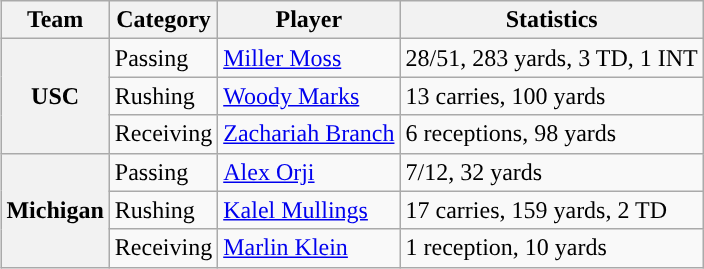<table class="wikitable" style="float:right">
<tr>
<th>Team</th>
<th>Category</th>
<th>Player</th>
<th>Statistics</th>
</tr>
<tr>
<th rowspan=3>USC</th>
<td>Passing</td>
<td><a href='#'>Miller Moss</a></td>
<td>28/51, 283 yards, 3 TD, 1 INT</td>
</tr>
<tr>
<td>Rushing</td>
<td><a href='#'>Woody Marks</a></td>
<td>13 carries, 100 yards</td>
</tr>
<tr>
<td>Receiving</td>
<td><a href='#'>Zachariah Branch</a></td>
<td>6 receptions, 98 yards</td>
</tr>
<tr>
<th rowspan=3>Michigan</th>
<td>Passing</td>
<td><a href='#'>Alex Orji</a></td>
<td>7/12, 32 yards</td>
</tr>
<tr>
<td>Rushing</td>
<td><a href='#'>Kalel Mullings</a></td>
<td>17 carries, 159 yards, 2 TD</td>
</tr>
<tr>
<td>Receiving</td>
<td><a href='#'>Marlin Klein</a></td>
<td>1 reception, 10 yards</td>
</tr>
</table>
